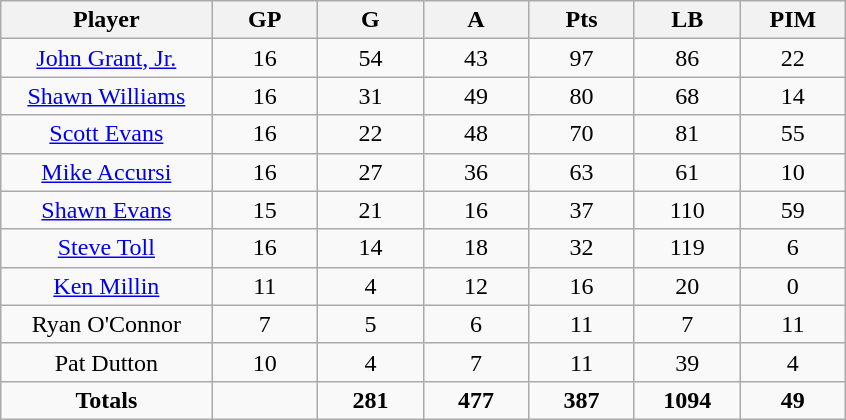<table class="wikitable sortable">
<tr align=center>
<th width="20%">Player</th>
<th width="10%">GP</th>
<th width="10%">G</th>
<th width="10%">A</th>
<th width="10%">Pts</th>
<th width="10%">LB</th>
<th width="10%">PIM</th>
</tr>
<tr align=center>
<td><a href='#'>John Grant, Jr.</a></td>
<td>16</td>
<td>54</td>
<td>43</td>
<td>97</td>
<td>86</td>
<td>22</td>
</tr>
<tr align=center>
<td><a href='#'>Shawn Williams</a></td>
<td>16</td>
<td>31</td>
<td>49</td>
<td>80</td>
<td>68</td>
<td>14</td>
</tr>
<tr align=center>
<td><a href='#'>Scott Evans</a></td>
<td>16</td>
<td>22</td>
<td>48</td>
<td>70</td>
<td>81</td>
<td>55</td>
</tr>
<tr align=center>
<td><a href='#'>Mike Accursi</a></td>
<td>16</td>
<td>27</td>
<td>36</td>
<td>63</td>
<td>61</td>
<td>10</td>
</tr>
<tr align=center>
<td><a href='#'>Shawn Evans</a></td>
<td>15</td>
<td>21</td>
<td>16</td>
<td>37</td>
<td>110</td>
<td>59</td>
</tr>
<tr align=center>
<td><a href='#'>Steve Toll</a></td>
<td>16</td>
<td>14</td>
<td>18</td>
<td>32</td>
<td>119</td>
<td>6</td>
</tr>
<tr align=center>
<td><a href='#'>Ken Millin</a></td>
<td>11</td>
<td>4</td>
<td>12</td>
<td>16</td>
<td>20</td>
<td>0</td>
</tr>
<tr align=center>
<td>Ryan O'Connor</td>
<td>7</td>
<td>5</td>
<td>6</td>
<td>11</td>
<td>7</td>
<td>11</td>
</tr>
<tr align=center>
<td>Pat Dutton</td>
<td>10</td>
<td>4</td>
<td>7</td>
<td>11</td>
<td>39</td>
<td>4</td>
</tr>
<tr align=center>
<td><strong>Totals</strong></td>
<td></td>
<td><strong>281</strong></td>
<td><strong>477</strong></td>
<td><strong>387</strong></td>
<td><strong>1094</strong></td>
<td><strong>49</strong></td>
</tr>
</table>
